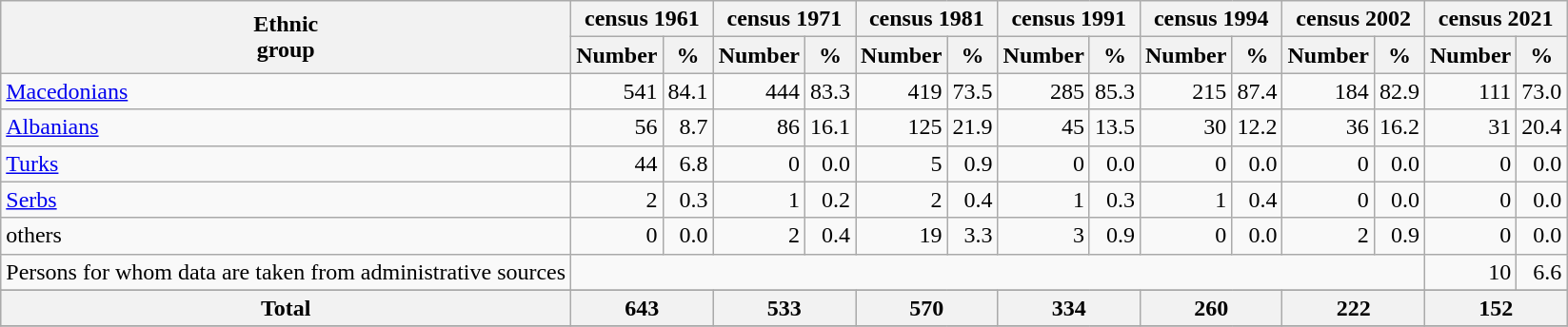<table class="wikitable">
<tr>
<th rowspan="2">Ethnic<br>group</th>
<th colspan="2">census 1961</th>
<th colspan="2">census 1971</th>
<th colspan="2">census 1981</th>
<th colspan="2">census 1991</th>
<th colspan="2">census 1994</th>
<th colspan="2">census 2002</th>
<th colspan="2">census 2021</th>
</tr>
<tr bgcolor="#e0e0e0">
<th>Number</th>
<th>%</th>
<th>Number</th>
<th>%</th>
<th>Number</th>
<th>%</th>
<th>Number</th>
<th>%</th>
<th>Number</th>
<th>%</th>
<th>Number</th>
<th>%</th>
<th>Number</th>
<th>%</th>
</tr>
<tr>
<td><a href='#'>Macedonians</a></td>
<td align="right">541</td>
<td align="right">84.1</td>
<td align="right">444</td>
<td align="right">83.3</td>
<td align="right">419</td>
<td align="right">73.5</td>
<td align="right">285</td>
<td align="right">85.3</td>
<td align="right">215</td>
<td align="right">87.4</td>
<td align="right">184</td>
<td align="right">82.9</td>
<td align="right">111</td>
<td align="right">73.0</td>
</tr>
<tr>
<td><a href='#'>Albanians</a></td>
<td align="right">56</td>
<td align="right">8.7</td>
<td align="right">86</td>
<td align="right">16.1</td>
<td align="right">125</td>
<td align="right">21.9</td>
<td align="right">45</td>
<td align="right">13.5</td>
<td align="right">30</td>
<td align="right">12.2</td>
<td align="right">36</td>
<td align="right">16.2</td>
<td align="right">31</td>
<td align="right">20.4</td>
</tr>
<tr>
<td><a href='#'>Turks</a></td>
<td align="right">44</td>
<td align="right">6.8</td>
<td align="right">0</td>
<td align="right">0.0</td>
<td align="right">5</td>
<td align="right">0.9</td>
<td align="right">0</td>
<td align="right">0.0</td>
<td align="right">0</td>
<td align="right">0.0</td>
<td align="right">0</td>
<td align="right">0.0</td>
<td align="right">0</td>
<td align="right">0.0</td>
</tr>
<tr>
<td><a href='#'>Serbs</a></td>
<td align="right">2</td>
<td align="right">0.3</td>
<td align="right">1</td>
<td align="right">0.2</td>
<td align="right">2</td>
<td align="right">0.4</td>
<td align="right">1</td>
<td align="right">0.3</td>
<td align="right">1</td>
<td align="right">0.4</td>
<td align="right">0</td>
<td align="right">0.0</td>
<td align="right">0</td>
<td align="right">0.0</td>
</tr>
<tr>
<td>others</td>
<td align="right">0</td>
<td align="right">0.0</td>
<td align="right">2</td>
<td align="right">0.4</td>
<td align="right">19</td>
<td align="right">3.3</td>
<td align="right">3</td>
<td align="right">0.9</td>
<td align="right">0</td>
<td align="right">0.0</td>
<td align="right">2</td>
<td align="right">0.9</td>
<td align="right">0</td>
<td align="right">0.0</td>
</tr>
<tr>
<td>Persons for whom data are taken from administrative sources</td>
<td colspan="12"></td>
<td align="right">10</td>
<td align="right">6.6</td>
</tr>
<tr>
</tr>
<tr bgcolor="#e0e0e0">
<th align="left">Total</th>
<th colspan="2">643</th>
<th colspan="2">533</th>
<th colspan="2">570</th>
<th colspan="2">334</th>
<th colspan="2">260</th>
<th colspan="2">222</th>
<th colspan="2">152</th>
</tr>
<tr>
</tr>
</table>
